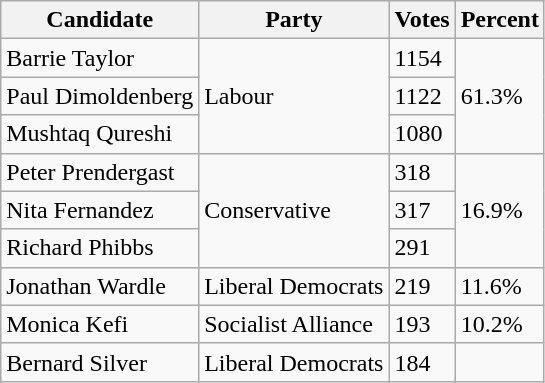<table class="wikitable">
<tr>
<th>Candidate</th>
<th>Party</th>
<th>Votes</th>
<th>Percent</th>
</tr>
<tr>
<td>Barrie Taylor</td>
<td rowspan="3">Labour</td>
<td>1154</td>
<td rowspan="3">61.3%</td>
</tr>
<tr>
<td>Paul Dimoldenberg</td>
<td>1122</td>
</tr>
<tr>
<td>Mushtaq Qureshi</td>
<td>1080</td>
</tr>
<tr>
<td>Peter Prendergast</td>
<td rowspan="3">Conservative</td>
<td>318</td>
<td rowspan="3">16.9%</td>
</tr>
<tr>
<td>Nita Fernandez</td>
<td>317</td>
</tr>
<tr>
<td>Richard Phibbs</td>
<td>291</td>
</tr>
<tr>
<td>Jonathan Wardle</td>
<td>Liberal Democrats</td>
<td>219</td>
<td>11.6%</td>
</tr>
<tr>
<td>Monica Kefi</td>
<td>Socialist Alliance</td>
<td>193</td>
<td>10.2%</td>
</tr>
<tr>
<td>Bernard Silver</td>
<td>Liberal Democrats</td>
<td>184</td>
<td></td>
</tr>
</table>
